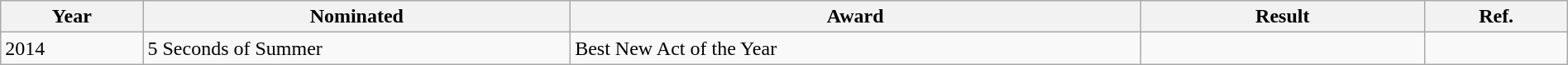<table class="wikitable" style="width:100%;">
<tr>
<th width=5%>Year</th>
<th style="width:15%;">Nominated</th>
<th style="width:20%;">Award</th>
<th style="width:10%;">Result</th>
<th style="width:5%;">Ref.</th>
</tr>
<tr>
<td>2014</td>
<td>5 Seconds of Summer</td>
<td>Best New Act of the Year</td>
<td></td>
<td></td>
</tr>
</table>
